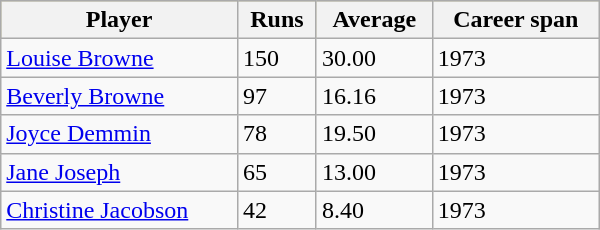<table class="wikitable" style="width: 400px;">
<tr bgcolor=#bdb76b>
<th>Player</th>
<th>Runs</th>
<th>Average</th>
<th>Career span</th>
</tr>
<tr>
<td><a href='#'>Louise Browne</a></td>
<td>150</td>
<td>30.00</td>
<td>1973</td>
</tr>
<tr>
<td><a href='#'>Beverly Browne</a></td>
<td>97</td>
<td>16.16</td>
<td>1973</td>
</tr>
<tr>
<td><a href='#'>Joyce Demmin</a></td>
<td>78</td>
<td>19.50</td>
<td>1973</td>
</tr>
<tr>
<td><a href='#'>Jane Joseph</a></td>
<td>65</td>
<td>13.00</td>
<td>1973</td>
</tr>
<tr>
<td><a href='#'>Christine Jacobson</a></td>
<td>42</td>
<td>8.40</td>
<td>1973</td>
</tr>
</table>
